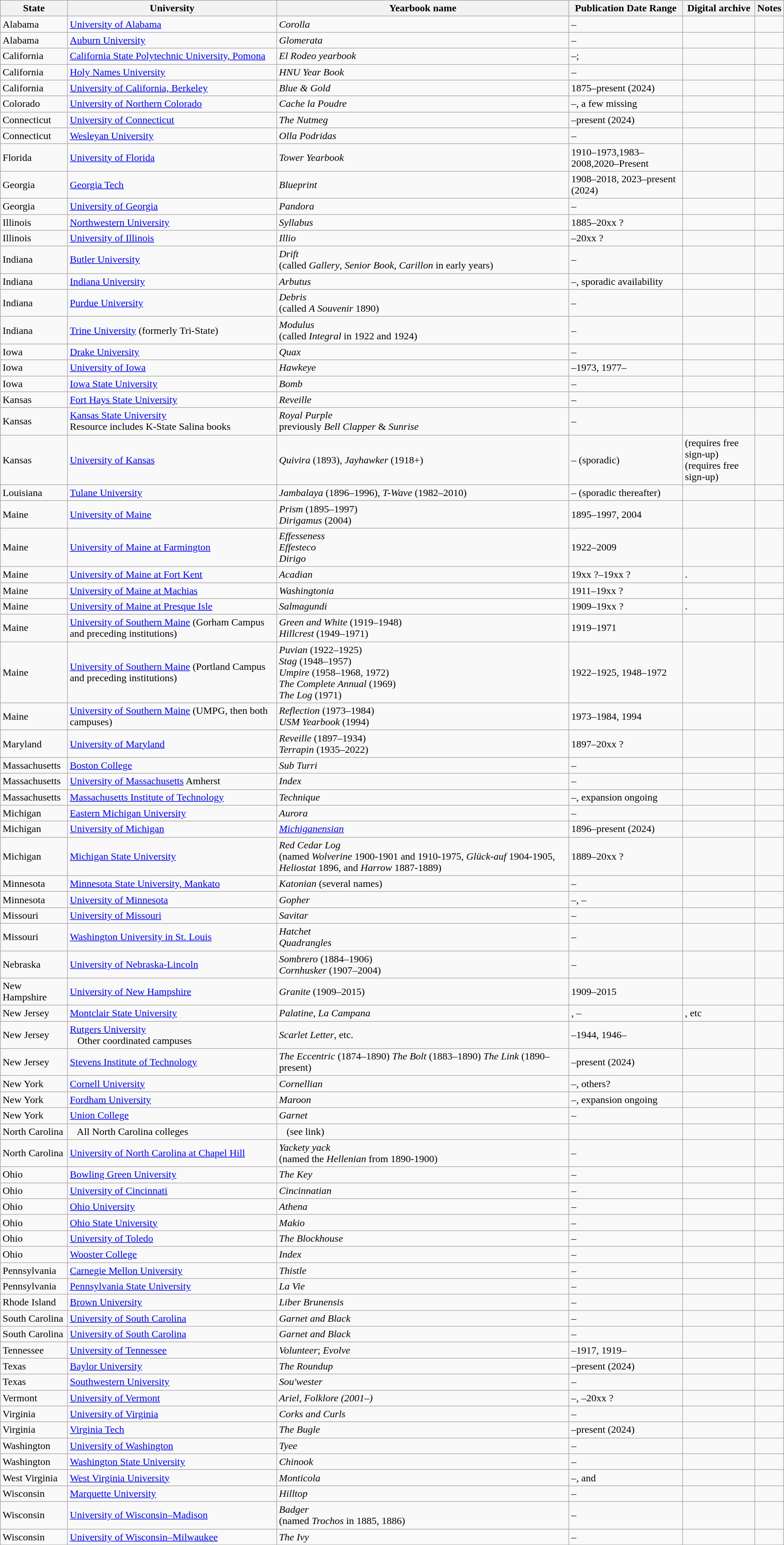<table class="sortable wikitable">
<tr>
<th>State</th>
<th>University</th>
<th>Yearbook name</th>
<th>Publication Date Range</th>
<th>Digital archive</th>
<th>Notes</th>
</tr>
<tr>
<td>Alabama</td>
<td><a href='#'>University of Alabama</a></td>
<td><em>Corolla</em></td>
<td>–</td>
<td></td>
<td></td>
</tr>
<tr>
<td>Alabama</td>
<td><a href='#'>Auburn University</a></td>
<td><em>Glomerata</em></td>
<td>–</td>
<td></td>
<td></td>
</tr>
<tr>
<td>California</td>
<td><a href='#'>California State Polytechnic University, Pomona</a></td>
<td><em>El Rodeo yearbook</em></td>
<td>–; </td>
<td></td>
<td></td>
</tr>
<tr>
<td>California</td>
<td><a href='#'>Holy Names University</a></td>
<td><em>HNU Year Book</em></td>
<td>–</td>
<td></td>
<td></td>
</tr>
<tr>
<td>California</td>
<td><a href='#'>University of California, Berkeley</a></td>
<td><em>Blue & Gold</em></td>
<td>1875–present (2024)</td>
<td></td>
<td></td>
</tr>
<tr>
<td>Colorado</td>
<td><a href='#'>University of Northern Colorado</a></td>
<td><em>Cache la Poudre</em></td>
<td>–, a few missing</td>
<td></td>
<td></td>
</tr>
<tr>
<td>Connecticut</td>
<td><a href='#'>University of Connecticut</a></td>
<td><em>The Nutmeg</em></td>
<td>–present (2024)</td>
<td></td>
<td></td>
</tr>
<tr>
<td>Connecticut</td>
<td><a href='#'>Wesleyan University</a></td>
<td><em>Olla Podridas</em></td>
<td>–</td>
<td></td>
<td></td>
</tr>
<tr>
<td>Florida</td>
<td><a href='#'>University of Florida</a></td>
<td><em>Tower Yearbook</em></td>
<td>1910–1973,1983–2008,2020–Present</td>
<td></td>
<td></td>
</tr>
<tr>
<td>Georgia</td>
<td><a href='#'>Georgia Tech</a></td>
<td><em>Blueprint</em></td>
<td>1908–2018, 2023–present (2024)</td>
<td></td>
<td></td>
</tr>
<tr>
<td>Georgia</td>
<td><a href='#'>University of Georgia</a></td>
<td><em>Pandora</em></td>
<td>–</td>
<td><br></td>
<td></td>
</tr>
<tr>
<td>Illinois</td>
<td><a href='#'>Northwestern University</a></td>
<td><em>Syllabus</em></td>
<td>1885–20xx ?</td>
<td></td>
<td></td>
</tr>
<tr>
<td>Illinois</td>
<td><a href='#'>University of Illinois</a></td>
<td><em>Illio</em></td>
<td>–20xx ?</td>
<td></td>
<td></td>
</tr>
<tr>
<td>Indiana</td>
<td><a href='#'>Butler University</a></td>
<td><em>Drift</em><br>(called <em>Gallery</em>, <em>Senior Book</em>, <em>Carillon</em> in early years)</td>
<td>–</td>
<td></td>
<td></td>
</tr>
<tr>
<td>Indiana</td>
<td><a href='#'>Indiana University</a></td>
<td><em>Arbutus</em></td>
<td>–, sporadic availability</td>
<td></td>
<td></td>
</tr>
<tr>
<td>Indiana</td>
<td><a href='#'>Purdue University</a></td>
<td><em>Debris</em><br>(called <em>A Souvenir</em> 1890)</td>
<td>–</td>
<td></td>
<td></td>
</tr>
<tr>
<td>Indiana</td>
<td><a href='#'>Trine University</a> (formerly Tri-State)</td>
<td><em>Modulus</em><br>(called <em>Integral</em> in 1922 and 1924)</td>
<td>–</td>
<td></td>
<td></td>
</tr>
<tr>
<td>Iowa</td>
<td><a href='#'>Drake University</a></td>
<td><em>Quax</em></td>
<td>–</td>
<td></td>
<td></td>
</tr>
<tr>
<td>Iowa</td>
<td><a href='#'>University of Iowa</a></td>
<td><em>Hawkeye</em></td>
<td>–1973, 1977–</td>
<td></td>
<td></td>
</tr>
<tr>
<td>Iowa</td>
<td><a href='#'>Iowa State University</a></td>
<td><em>Bomb</em></td>
<td>–</td>
<td></td>
<td></td>
</tr>
<tr>
<td>Kansas</td>
<td><a href='#'>Fort Hays State University</a></td>
<td><em>Reveille</em></td>
<td>–</td>
<td></td>
<td></td>
</tr>
<tr>
<td>Kansas</td>
<td><a href='#'>Kansas State University</a><br>Resource includes K-State Salina books</td>
<td><em>Royal Purple</em><br>previously <em>Bell Clapper</em> & <em>Sunrise</em></td>
<td>–</td>
<td></td>
<td></td>
</tr>
<tr>
<td>Kansas</td>
<td><a href='#'>University of Kansas</a></td>
<td><em>Quivira</em> (1893), <em>Jayhawker</em> (1918+)</td>
<td>– (sporadic)</td>
<td> (requires free sign-up)<br> (requires free sign-up)</td>
<td></td>
</tr>
<tr>
<td>Louisiana</td>
<td><a href='#'>Tulane University</a></td>
<td><em>Jambalaya</em> (1896–1996), <em>T-Wave</em> (1982–2010)</td>
<td>– (sporadic thereafter)</td>
<td></td>
<td></td>
</tr>
<tr>
<td>Maine</td>
<td><a href='#'>University of Maine</a></td>
<td><em>Prism</em> (1895–1997)<br><em>Dirigamus</em> (2004)</td>
<td>1895–1997, 2004</td>
<td></td>
<td></td>
</tr>
<tr>
<td>Maine</td>
<td><a href='#'>University of Maine at Farmington</a></td>
<td><em>Effesseness</em><br><em>Effesteco</em><br><em>Dirigo</em></td>
<td>1922–2009</td>
<td></td>
<td></td>
</tr>
<tr>
<td>Maine</td>
<td><a href='#'>University of Maine at Fort Kent</a></td>
<td><em>Acadian</em></td>
<td>19xx ?–19xx ?</td>
<td>.</td>
<td></td>
</tr>
<tr>
<td>Maine</td>
<td><a href='#'>University of Maine at Machias</a></td>
<td><em>Washingtonia</em></td>
<td>1911–19xx ?</td>
<td></td>
<td></td>
</tr>
<tr>
<td>Maine</td>
<td><a href='#'>University of Maine at Presque Isle</a></td>
<td><em>Salmagundi</em></td>
<td>1909–19xx ?</td>
<td>.</td>
<td></td>
</tr>
<tr>
<td>Maine</td>
<td><a href='#'>University of Southern Maine</a> (Gorham Campus and preceding institutions)</td>
<td><em>Green and White</em> (1919–1948)<br><em>Hillcrest</em> (1949–1971)</td>
<td>1919–1971</td>
<td></td>
<td></td>
</tr>
<tr>
<td>Maine</td>
<td><a href='#'>University of Southern Maine</a> (Portland Campus and preceding institutions)</td>
<td><em>Puvian</em> (1922–1925)<br><em>Stag</em> (1948–1957)<br><em>Umpire</em> (1958–1968, 1972)<br><em>The Complete Annual</em> (1969)<br><em>The Log</em> (1971)</td>
<td>1922–1925, 1948–1972</td>
<td></td>
<td></td>
</tr>
<tr>
<td>Maine</td>
<td><a href='#'>University of Southern Maine</a> (UMPG, then both campuses)</td>
<td><em>Reflection</em> (1973–1984)<br><em>USM Yearbook</em> (1994)</td>
<td>1973–1984, 1994</td>
<td></td>
<td></td>
</tr>
<tr>
<td>Maryland</td>
<td><a href='#'>University of Maryland</a></td>
<td><em>Reveille</em> (1897–1934)<br><em>Terrapin</em> (1935–2022)</td>
<td>1897–20xx ?</td>
<td></td>
<td></td>
</tr>
<tr>
<td>Massachusetts</td>
<td><a href='#'>Boston College</a></td>
<td><em>Sub Turri</em></td>
<td>–</td>
<td></td>
<td></td>
</tr>
<tr>
<td>Massachusetts</td>
<td><a href='#'>University of Massachusetts</a> Amherst</td>
<td><em>Index</em></td>
<td>–</td>
<td></td>
<td></td>
</tr>
<tr>
<td>Massachusetts</td>
<td><a href='#'>Massachusetts Institute of Technology</a></td>
<td><em>Technique</em></td>
<td>–, expansion ongoing</td>
<td></td>
<td></td>
</tr>
<tr>
<td>Michigan</td>
<td><a href='#'>Eastern Michigan University</a></td>
<td><em>Aurora</em></td>
<td>–</td>
<td></td>
<td></td>
</tr>
<tr>
<td>Michigan</td>
<td><a href='#'>University of Michigan</a></td>
<td><em><a href='#'>Michiganensian</a></em></td>
<td>1896–present (2024)</td>
<td></td>
<td></td>
</tr>
<tr>
<td>Michigan</td>
<td><a href='#'>Michigan State University</a></td>
<td><em>Red Cedar Log</em><br>(named <em>Wolverine</em> 1900-1901 and 1910-1975, <em>Glück-auf</em> 1904-1905, <em>Heliostat</em> 1896, and <em>Harrow</em> 1887-1889)</td>
<td>1889–20xx ?</td>
<td></td>
<td></td>
</tr>
<tr>
<td>Minnesota</td>
<td><a href='#'>Minnesota State University, Mankato</a></td>
<td><em>Katonian</em> (several names)</td>
<td>–</td>
<td></td>
<td></td>
</tr>
<tr>
<td>Minnesota</td>
<td><a href='#'>University of Minnesota</a></td>
<td><em>Gopher</em></td>
<td>–, –</td>
<td></td>
<td></td>
</tr>
<tr>
<td>Missouri</td>
<td><a href='#'>University of Missouri</a></td>
<td><em>Savitar</em></td>
<td>–</td>
<td></td>
<td></td>
</tr>
<tr>
<td>Missouri</td>
<td><a href='#'>Washington University in St. Louis</a></td>
<td><em>Hatchet</em><br><em>Quadrangles</em></td>
<td>–</td>
<td></td>
<td></td>
</tr>
<tr>
<td>Nebraska</td>
<td><a href='#'>University of Nebraska-Lincoln</a></td>
<td><em>Sombrero</em> (1884–1906)<br><em>Cornhusker</em> (1907–2004)</td>
<td>–</td>
<td></td>
<td></td>
</tr>
<tr>
<td>New Hampshire</td>
<td><a href='#'>University of New Hampshire</a></td>
<td><em>Granite</em> (1909–2015)</td>
<td>1909–2015</td>
<td></td>
<td></td>
</tr>
<tr>
<td>New Jersey</td>
<td><a href='#'>Montclair State University</a></td>
<td><em>Palatine</em>, <em>La Campana</em></td>
<td>, –</td>
<td>, etc</td>
<td></td>
</tr>
<tr>
<td>New Jersey</td>
<td><a href='#'>Rutgers University</a><br>   Other coordinated campuses</td>
<td><em>Scarlet Letter</em>, etc.</td>
<td>–1944, 1946–</td>
<td><br></td>
<td></td>
</tr>
<tr>
<td>New Jersey</td>
<td><a href='#'>Stevens Institute of Technology</a></td>
<td><em>The Eccentric</em> (1874–1890) <em>The Bolt</em> (1883–1890) <em>The Link</em> (1890–present)</td>
<td>–present (2024)</td>
<td></td>
<td></td>
</tr>
<tr>
<td>New York</td>
<td><a href='#'>Cornell University</a></td>
<td><em>Cornellian</em></td>
<td>–, others?</td>
<td></td>
<td></td>
</tr>
<tr>
<td>New York</td>
<td><a href='#'>Fordham University</a></td>
<td><em>Maroon</em></td>
<td>–, expansion ongoing</td>
<td></td>
<td></td>
</tr>
<tr>
<td>New York</td>
<td><a href='#'>Union College</a></td>
<td><em>Garnet</em></td>
<td>–</td>
<td></td>
<td></td>
</tr>
<tr>
<td>North Carolina</td>
<td>   All North Carolina colleges</td>
<td>   (see link)</td>
<td></td>
<td></td>
<td></td>
</tr>
<tr>
<td>North Carolina</td>
<td><a href='#'>University of North Carolina at Chapel Hill</a></td>
<td><em>Yackety yack</em><br>(named the <em>Hellenian</em> from 1890-1900)</td>
<td>–</td>
<td></td>
<td></td>
</tr>
<tr>
<td>Ohio</td>
<td><a href='#'>Bowling Green University</a></td>
<td><em>The Key</em></td>
<td>–</td>
<td></td>
<td></td>
</tr>
<tr>
<td>Ohio</td>
<td><a href='#'>University of Cincinnati</a></td>
<td><em>Cincinnatian</em></td>
<td>–</td>
<td></td>
<td></td>
</tr>
<tr>
<td>Ohio</td>
<td><a href='#'>Ohio University</a></td>
<td><em>Athena</em></td>
<td>–</td>
<td></td>
<td></td>
</tr>
<tr>
<td>Ohio</td>
<td><a href='#'>Ohio State University</a></td>
<td><em>Makio</em></td>
<td>–</td>
<td></td>
<td></td>
</tr>
<tr>
<td>Ohio</td>
<td><a href='#'>University of Toledo</a></td>
<td><em>The Blockhouse</em></td>
<td>–</td>
<td></td>
<td></td>
</tr>
<tr>
<td>Ohio</td>
<td><a href='#'>Wooster College</a></td>
<td><em>Index</em></td>
<td>–</td>
<td></td>
<td></td>
</tr>
<tr>
<td>Pennsylvania</td>
<td><a href='#'>Carnegie Mellon University</a></td>
<td><em>Thistle</em></td>
<td>–</td>
<td></td>
<td></td>
</tr>
<tr>
<td>Pennsylvania</td>
<td><a href='#'>Pennsylvania State University</a></td>
<td><em>La Vie</em></td>
<td>–</td>
<td></td>
<td></td>
</tr>
<tr>
<td>Rhode Island</td>
<td><a href='#'>Brown University</a></td>
<td><em>Liber Brunensis</em></td>
<td>–</td>
<td></td>
<td></td>
</tr>
<tr>
<td>South Carolina</td>
<td><a href='#'>University of South Carolina</a></td>
<td><em>Garnet and Black</em></td>
<td>–</td>
<td></td>
<td></td>
</tr>
<tr>
<td>South Carolina</td>
<td><a href='#'>University of South Carolina</a></td>
<td><em>Garnet and Black</em></td>
<td>–</td>
<td></td>
<td></td>
</tr>
<tr>
<td>Tennessee</td>
<td><a href='#'>University of Tennessee</a></td>
<td><em>Volunteer</em>; <em>Evolve</em></td>
<td>–1917, 1919–</td>
<td></td>
<td></td>
</tr>
<tr>
<td>Texas</td>
<td><a href='#'>Baylor University</a></td>
<td><em>The Roundup</em></td>
<td>–present (2024)</td>
<td></td>
<td></td>
</tr>
<tr>
<td>Texas</td>
<td><a href='#'>Southwestern University</a></td>
<td><em>Sou'wester</em></td>
<td>–</td>
<td></td>
<td></td>
</tr>
<tr>
<td>Vermont</td>
<td><a href='#'>University of Vermont</a></td>
<td><em>Ariel</em>, <em>Folklore (2001–)</em></td>
<td>–, –20xx ?</td>
<td></td>
<td></td>
</tr>
<tr>
<td>Virginia</td>
<td><a href='#'>University of Virginia</a></td>
<td><em>Corks and Curls</em></td>
<td>–</td>
<td></td>
<td></td>
</tr>
<tr>
<td>Virginia</td>
<td><a href='#'>Virginia Tech</a></td>
<td><em>The Bugle</em></td>
<td>–present (2024)</td>
<td></td>
<td></td>
</tr>
<tr>
<td>Washington</td>
<td><a href='#'>University of Washington</a></td>
<td><em>Tyee</em></td>
<td>–</td>
<td></td>
<td></td>
</tr>
<tr>
<td>Washington</td>
<td><a href='#'>Washington State University</a></td>
<td><em>Chinook</em></td>
<td>–</td>
<td></td>
<td></td>
</tr>
<tr>
<td>West Virginia</td>
<td><a href='#'>West Virginia University</a></td>
<td><em>Monticola</em></td>
<td>–,  and </td>
<td></td>
<td></td>
</tr>
<tr>
<td>Wisconsin</td>
<td><a href='#'>Marquette University</a></td>
<td><em>Hilltop</em></td>
<td>–</td>
<td></td>
<td></td>
</tr>
<tr>
<td>Wisconsin</td>
<td><a href='#'>University of Wisconsin–Madison</a></td>
<td><em>Badger</em><br>(named <em>Trochos</em> in 1885, 1886)</td>
<td>–</td>
<td></td>
<td></td>
</tr>
<tr>
<td>Wisconsin</td>
<td><a href='#'>University of Wisconsin–Milwaukee</a></td>
<td><em>The Ivy</em></td>
<td>–</td>
<td></td>
<td></td>
</tr>
</table>
